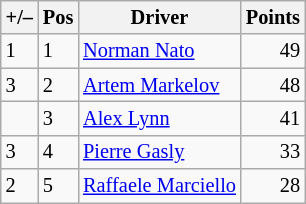<table class="wikitable" style="font-size: 85%;">
<tr>
<th scope="col">+/–</th>
<th scope="col">Pos</th>
<th scope="col">Driver</th>
<th scope="col">Points</th>
</tr>
<tr>
<td> 1</td>
<td>1</td>
<td> <a href='#'>Norman Nato</a></td>
<td align="right">49</td>
</tr>
<tr>
<td> 3</td>
<td>2</td>
<td> <a href='#'>Artem Markelov</a></td>
<td align="right">48</td>
</tr>
<tr>
<td></td>
<td>3</td>
<td> <a href='#'>Alex Lynn</a></td>
<td align="right">41</td>
</tr>
<tr>
<td> 3</td>
<td>4</td>
<td> <a href='#'>Pierre Gasly</a></td>
<td align="right">33</td>
</tr>
<tr>
<td> 2</td>
<td>5</td>
<td> <a href='#'>Raffaele Marciello</a></td>
<td align="right">28</td>
</tr>
</table>
